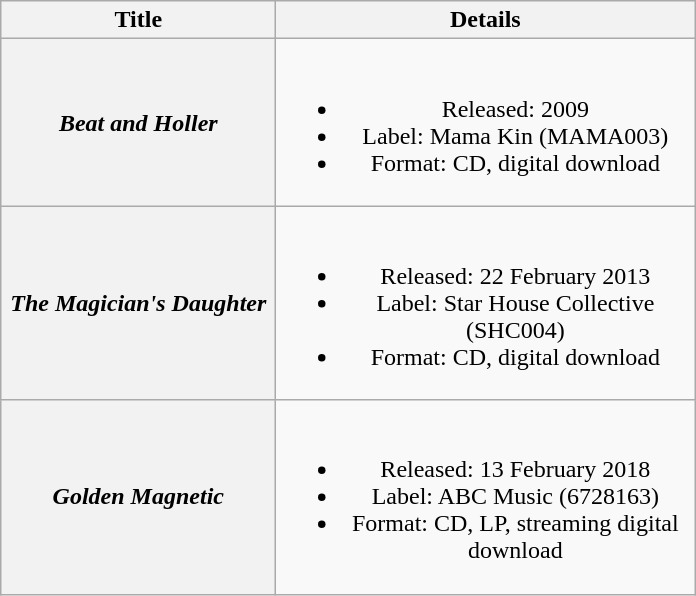<table class="wikitable plainrowheaders" style="text-align:center;" border="1">
<tr>
<th scope="col" style="width:11em;">Title</th>
<th scope="col" style="width:17em;">Details</th>
</tr>
<tr>
<th scope="row"><em>Beat and Holler</em></th>
<td><br><ul><li>Released: 2009</li><li>Label: Mama Kin (MAMA003)</li><li>Format: CD, digital download</li></ul></td>
</tr>
<tr>
<th scope="row"><em>The Magician's Daughter</em></th>
<td><br><ul><li>Released: 22 February 2013</li><li>Label: Star House Collective (SHC004)</li><li>Format: CD, digital download</li></ul></td>
</tr>
<tr>
<th scope="row"><em>Golden Magnetic</em> <br> </th>
<td><br><ul><li>Released: 13 February 2018</li><li>Label: ABC Music (6728163)</li><li>Format: CD, LP, streaming digital download</li></ul></td>
</tr>
</table>
